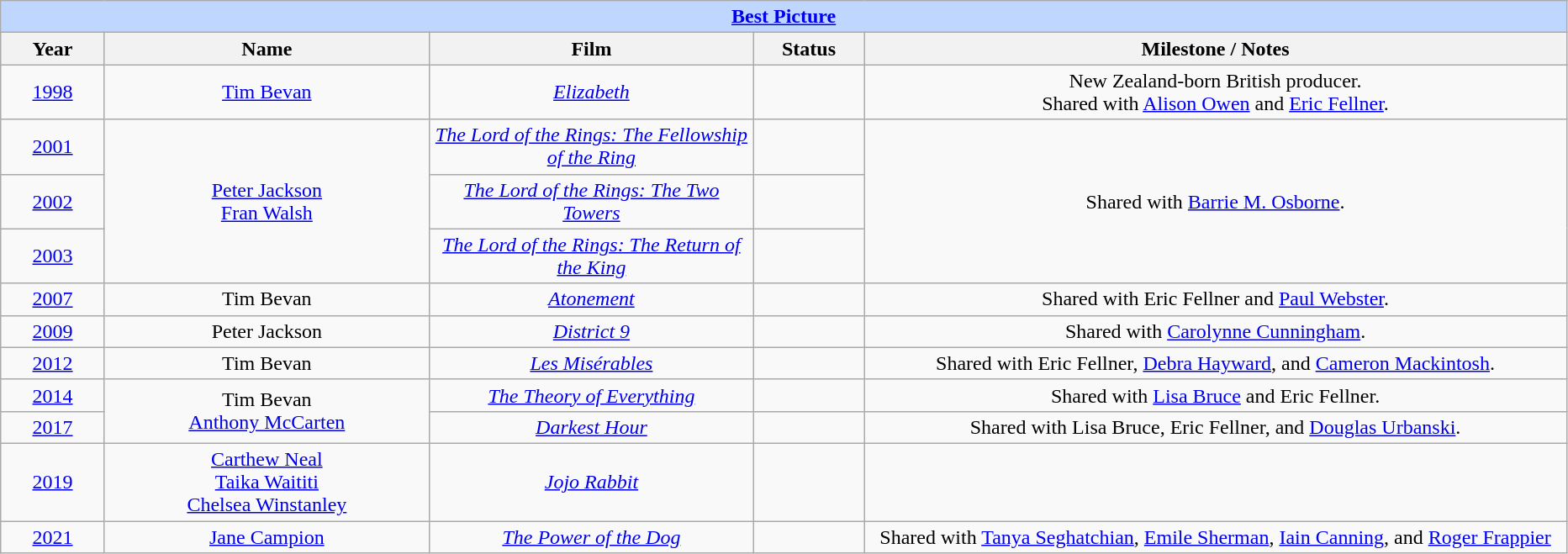<table class="wikitable" style="text-align: center">
<tr ---- bgcolor="#bfd7ff">
<td colspan=5 align=center><strong><a href='#'>Best Picture</a></strong></td>
</tr>
<tr ---- bgcolor="#ebf5ff">
<th width="075">Year</th>
<th width="250">Name</th>
<th width="250">Film</th>
<th width="080">Status</th>
<th width="550">Milestone / Notes</th>
</tr>
<tr>
<td><a href='#'>1998</a></td>
<td><a href='#'>Tim Bevan</a></td>
<td><em><a href='#'>Elizabeth</a></em></td>
<td></td>
<td>New Zealand-born British producer.<br>Shared with <a href='#'>Alison Owen</a> and <a href='#'>Eric Fellner</a>.</td>
</tr>
<tr>
<td><a href='#'>2001</a></td>
<td rowspan="3"><a href='#'>Peter Jackson</a><br><a href='#'>Fran Walsh</a></td>
<td><em><a href='#'>The Lord of the Rings: The Fellowship of the Ring</a></em></td>
<td></td>
<td rowspan=3>Shared with <a href='#'>Barrie M. Osborne</a>.</td>
</tr>
<tr>
<td><a href='#'>2002</a></td>
<td><em><a href='#'>The Lord of the Rings: The Two Towers</a></em></td>
<td></td>
</tr>
<tr>
<td><a href='#'>2003</a></td>
<td><em><a href='#'>The Lord of the Rings: The Return of the King</a></em></td>
<td></td>
</tr>
<tr>
<td><a href='#'>2007</a></td>
<td>Tim Bevan</td>
<td><em><a href='#'>Atonement</a></em></td>
<td></td>
<td>Shared with Eric Fellner and <a href='#'>Paul Webster</a>.</td>
</tr>
<tr>
<td><a href='#'>2009</a></td>
<td>Peter Jackson</td>
<td><em><a href='#'>District 9</a></em></td>
<td></td>
<td>Shared with <a href='#'>Carolynne Cunningham</a>.</td>
</tr>
<tr>
<td><a href='#'>2012</a></td>
<td>Tim Bevan</td>
<td><em><a href='#'>Les Misérables</a></em></td>
<td></td>
<td>Shared with Eric Fellner, <a href='#'>Debra Hayward</a>, and <a href='#'>Cameron Mackintosh</a>.</td>
</tr>
<tr>
<td><a href='#'>2014</a></td>
<td rowspan="2">Tim Bevan<br><a href='#'>Anthony McCarten</a></td>
<td><em><a href='#'>The Theory of Everything</a></em></td>
<td></td>
<td>Shared with <a href='#'>Lisa Bruce</a> and Eric Fellner.</td>
</tr>
<tr>
<td><a href='#'>2017</a></td>
<td><em><a href='#'>Darkest Hour</a></em></td>
<td></td>
<td>Shared with Lisa Bruce, Eric Fellner, and <a href='#'>Douglas Urbanski</a>.</td>
</tr>
<tr>
<td><a href='#'>2019</a></td>
<td><a href='#'>Carthew Neal</a><br><a href='#'>Taika Waititi</a><br><a href='#'>Chelsea Winstanley</a></td>
<td><em><a href='#'>Jojo Rabbit</a></em></td>
<td></td>
<td></td>
</tr>
<tr>
<td><a href='#'>2021</a></td>
<td><a href='#'>Jane Campion</a></td>
<td><em><a href='#'>The Power of the Dog</a></em></td>
<td></td>
<td>Shared with <a href='#'>Tanya Seghatchian</a>, <a href='#'>Emile Sherman</a>, <a href='#'>Iain Canning</a>, and <a href='#'>Roger Frappier</a></td>
</tr>
</table>
